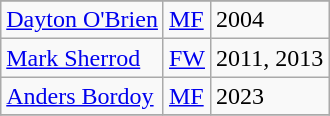<table class="wikitable" border="1">
<tr align="center">
</tr>
<tr>
<td><a href='#'>Dayton O'Brien</a></td>
<td><a href='#'>MF</a></td>
<td>2004</td>
</tr>
<tr>
<td><a href='#'>Mark Sherrod</a></td>
<td><a href='#'>FW</a></td>
<td>2011, 2013</td>
</tr>
<tr>
<td><a href='#'>Anders Bordoy</a></td>
<td><a href='#'>MF</a></td>
<td>2023</td>
</tr>
<tr>
</tr>
</table>
